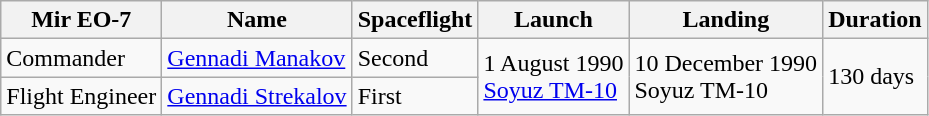<table class="wikitable">
<tr>
<th>Mir EO-7</th>
<th>Name</th>
<th>Spaceflight</th>
<th>Launch</th>
<th>Landing</th>
<th>Duration</th>
</tr>
<tr>
<td>Commander</td>
<td> <a href='#'>Gennadi Manakov</a></td>
<td>Second</td>
<td rowspan="2">1 August 1990 <br> <a href='#'>Soyuz TM-10</a></td>
<td rowspan="2">10 December 1990 <br> Soyuz TM-10</td>
<td rowspan="2">130 days</td>
</tr>
<tr>
<td>Flight Engineer</td>
<td> <a href='#'>Gennadi Strekalov</a></td>
<td>First</td>
</tr>
</table>
